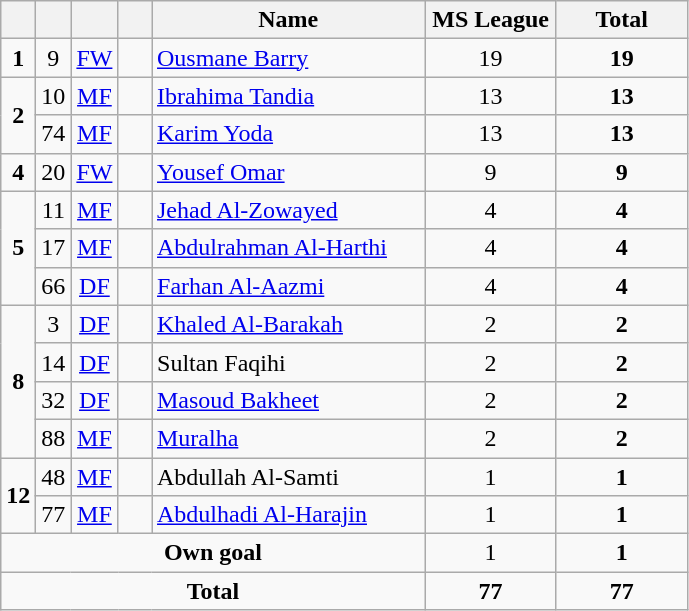<table class="wikitable" style="text-align:center">
<tr>
<th width=15></th>
<th width=15></th>
<th width=15></th>
<th width=15></th>
<th width=175>Name</th>
<th width=80>MS League</th>
<th width=80>Total</th>
</tr>
<tr>
<td><strong>1</strong></td>
<td>9</td>
<td><a href='#'>FW</a></td>
<td></td>
<td align=left><a href='#'>Ousmane Barry</a></td>
<td>19</td>
<td><strong>19</strong></td>
</tr>
<tr>
<td rowspan=2><strong>2</strong></td>
<td>10</td>
<td><a href='#'>MF</a></td>
<td></td>
<td align=left><a href='#'>Ibrahima Tandia</a></td>
<td>13</td>
<td><strong>13</strong></td>
</tr>
<tr>
<td>74</td>
<td><a href='#'>MF</a></td>
<td></td>
<td align=left><a href='#'>Karim Yoda</a></td>
<td>13</td>
<td><strong>13</strong></td>
</tr>
<tr>
<td><strong>4</strong></td>
<td>20</td>
<td><a href='#'>FW</a></td>
<td></td>
<td align=left><a href='#'>Yousef Omar</a></td>
<td>9</td>
<td><strong>9</strong></td>
</tr>
<tr>
<td rowspan=3><strong>5</strong></td>
<td>11</td>
<td><a href='#'>MF</a></td>
<td></td>
<td align=left><a href='#'>Jehad Al-Zowayed</a></td>
<td>4</td>
<td><strong>4</strong></td>
</tr>
<tr>
<td>17</td>
<td><a href='#'>MF</a></td>
<td></td>
<td align=left><a href='#'>Abdulrahman Al-Harthi</a></td>
<td>4</td>
<td><strong>4</strong></td>
</tr>
<tr>
<td>66</td>
<td><a href='#'>DF</a></td>
<td></td>
<td align=left><a href='#'>Farhan Al-Aazmi</a></td>
<td>4</td>
<td><strong>4</strong></td>
</tr>
<tr>
<td rowspan=4><strong>8</strong></td>
<td>3</td>
<td><a href='#'>DF</a></td>
<td></td>
<td align=left><a href='#'>Khaled Al-Barakah</a></td>
<td>2</td>
<td><strong>2</strong></td>
</tr>
<tr>
<td>14</td>
<td><a href='#'>DF</a></td>
<td></td>
<td align=left>Sultan Faqihi</td>
<td>2</td>
<td><strong>2</strong></td>
</tr>
<tr>
<td>32</td>
<td><a href='#'>DF</a></td>
<td></td>
<td align=left><a href='#'>Masoud Bakheet</a></td>
<td>2</td>
<td><strong>2</strong></td>
</tr>
<tr>
<td>88</td>
<td><a href='#'>MF</a></td>
<td></td>
<td align=left><a href='#'>Muralha</a></td>
<td>2</td>
<td><strong>2</strong></td>
</tr>
<tr>
<td rowspan=2><strong>12</strong></td>
<td>48</td>
<td><a href='#'>MF</a></td>
<td></td>
<td align=left>Abdullah Al-Samti</td>
<td>1</td>
<td><strong>1</strong></td>
</tr>
<tr>
<td>77</td>
<td><a href='#'>MF</a></td>
<td></td>
<td align=left><a href='#'>Abdulhadi Al-Harajin</a></td>
<td>1</td>
<td><strong>1</strong></td>
</tr>
<tr>
<td colspan=5><strong>Own goal</strong></td>
<td>1</td>
<td><strong>1</strong></td>
</tr>
<tr>
<td colspan=5><strong>Total</strong></td>
<td><strong>77</strong></td>
<td><strong>77</strong></td>
</tr>
</table>
